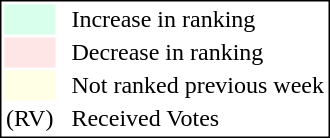<table style="border:1px solid black;">
<tr>
<td style="background:#D8FFEB; width:20px;"></td>
<td> </td>
<td>Increase in ranking</td>
</tr>
<tr>
<td style="background:#FFE6E6; width:20px;"></td>
<td> </td>
<td>Decrease in ranking</td>
</tr>
<tr>
<td style="background:#FFFFE6; width:20px;"></td>
<td> </td>
<td>Not ranked previous week</td>
</tr>
<tr>
<td>(RV)</td>
<td> </td>
<td>Received Votes</td>
</tr>
</table>
